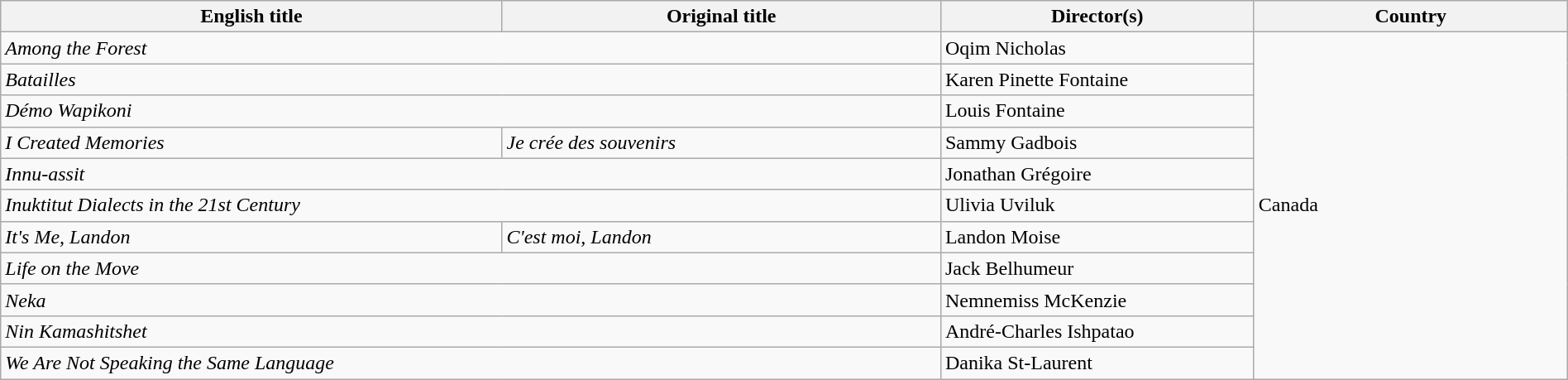<table class="wikitable" width=100%>
<tr>
<th scope="col" width="32%">English title</th>
<th scope="col" width="28%">Original title</th>
<th scope="col" width="20%">Director(s)</th>
<th scope="col" width="20%">Country</th>
</tr>
<tr>
<td colspan=2><em>Among the Forest</em></td>
<td>Oqim Nicholas</td>
<td rowspan=11>Canada</td>
</tr>
<tr>
<td colspan=2><em>Batailles</em></td>
<td>Karen Pinette Fontaine</td>
</tr>
<tr>
<td colspan=2><em>Démo Wapikoni</em></td>
<td>Louis Fontaine</td>
</tr>
<tr>
<td><em>I Created Memories</em></td>
<td><em>Je crée des souvenirs</em></td>
<td>Sammy Gadbois</td>
</tr>
<tr>
<td colspan=2><em>Innu-assit</em></td>
<td>Jonathan Grégoire</td>
</tr>
<tr>
<td colspan=2><em>Inuktitut Dialects in the 21st Century</em></td>
<td>Ulivia Uviluk</td>
</tr>
<tr>
<td><em>It's Me, Landon</em></td>
<td><em>C'est moi, Landon</em></td>
<td>Landon Moise</td>
</tr>
<tr>
<td colspan=2><em>Life on the Move</em></td>
<td>Jack Belhumeur</td>
</tr>
<tr>
<td colspan=2><em>Neka</em></td>
<td>Nemnemiss McKenzie</td>
</tr>
<tr>
<td colspan=2><em>Nin Kamashitshet</em></td>
<td>André-Charles Ishpatao</td>
</tr>
<tr>
<td colspan=2><em>We Are Not Speaking the Same Language</em></td>
<td>Danika St-Laurent</td>
</tr>
</table>
